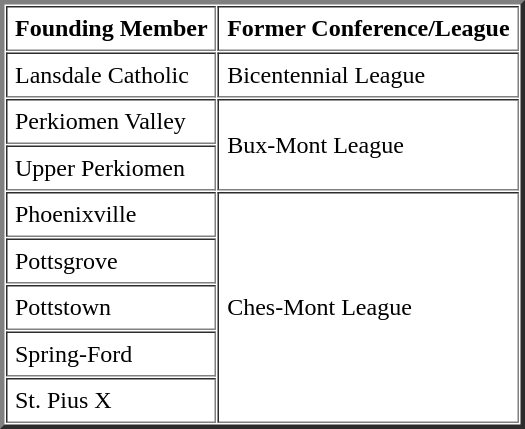<table border="3" cellspacing="1" cellpadding="5">
<tr>
<th>Founding Member</th>
<th>Former Conference/League</th>
</tr>
<tr>
<td>Lansdale Catholic</td>
<td>Bicentennial League</td>
</tr>
<tr>
<td>Perkiomen Valley</td>
<td rowspan="2">Bux-Mont League</td>
</tr>
<tr>
<td>Upper Perkiomen</td>
</tr>
<tr>
<td>Phoenixville</td>
<td rowspan="5">Ches-Mont League</td>
</tr>
<tr>
<td>Pottsgrove</td>
</tr>
<tr>
<td>Pottstown</td>
</tr>
<tr>
<td>Spring-Ford</td>
</tr>
<tr>
<td>St. Pius X</td>
</tr>
</table>
